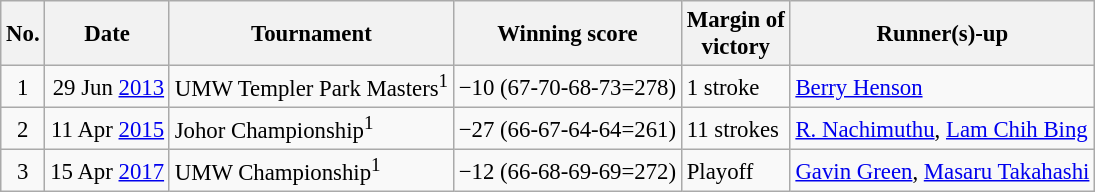<table class="wikitable" style="font-size:95%;">
<tr>
<th>No.</th>
<th>Date</th>
<th>Tournament</th>
<th>Winning score</th>
<th>Margin of<br>victory</th>
<th>Runner(s)-up</th>
</tr>
<tr>
<td align=center>1</td>
<td align=right>29 Jun <a href='#'>2013</a></td>
<td>UMW Templer Park Masters<sup>1</sup></td>
<td>−10 (67-70-68-73=278)</td>
<td>1 stroke</td>
<td> <a href='#'>Berry Henson</a></td>
</tr>
<tr>
<td align=center>2</td>
<td align=right>11 Apr <a href='#'>2015</a></td>
<td>Johor Championship<sup>1</sup></td>
<td>−27 (66-67-64-64=261)</td>
<td>11 strokes</td>
<td> <a href='#'>R. Nachimuthu</a>,  <a href='#'>Lam Chih Bing</a></td>
</tr>
<tr>
<td align=center>3</td>
<td align=right>15 Apr <a href='#'>2017</a></td>
<td>UMW Championship<sup>1</sup></td>
<td>−12 (66-68-69-69=272)</td>
<td>Playoff</td>
<td> <a href='#'>Gavin Green</a>,  <a href='#'>Masaru Takahashi</a></td>
</tr>
</table>
